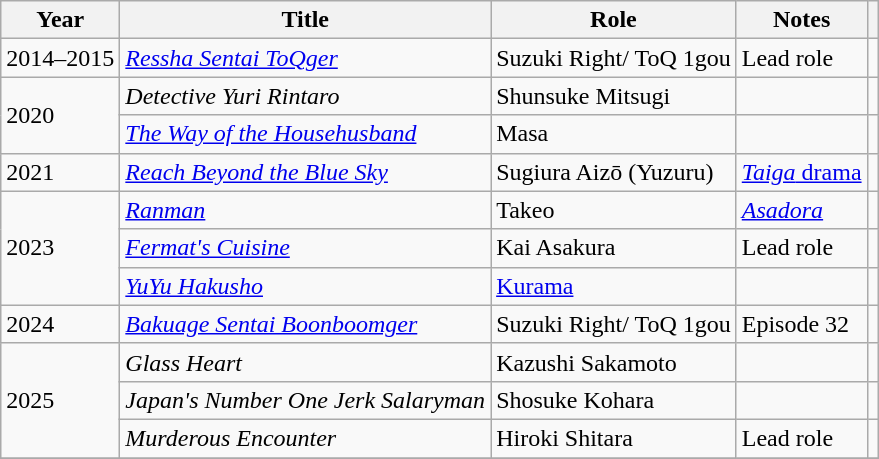<table class="wikitable sortable">
<tr>
<th>Year</th>
<th>Title</th>
<th>Role</th>
<th class="unsortable">Notes</th>
<th class="unsortable"></th>
</tr>
<tr>
<td>2014–2015</td>
<td><em><a href='#'>Ressha Sentai ToQger</a></em></td>
<td>Suzuki Right/ ToQ 1gou</td>
<td>Lead role</td>
<td></td>
</tr>
<tr>
<td rowspan=2>2020</td>
<td><em>Detective Yuri Rintaro</em></td>
<td>Shunsuke Mitsugi</td>
<td></td>
<td></td>
</tr>
<tr>
<td><em><a href='#'>The Way of the Househusband</a></em></td>
<td>Masa</td>
<td></td>
<td></td>
</tr>
<tr>
<td>2021</td>
<td><em><a href='#'>Reach Beyond the Blue Sky</a></em></td>
<td>Sugiura Aizō (Yuzuru)</td>
<td><a href='#'><em>Taiga</em> drama</a></td>
<td></td>
</tr>
<tr>
<td rowspan=3>2023</td>
<td><em><a href='#'>Ranman</a></em></td>
<td>Takeo</td>
<td><em><a href='#'>Asadora</a></em></td>
<td></td>
</tr>
<tr>
<td><em><a href='#'>Fermat's Cuisine</a></em></td>
<td>Kai Asakura</td>
<td>Lead role</td>
<td></td>
</tr>
<tr>
<td><em><a href='#'>YuYu Hakusho</a></em></td>
<td><a href='#'>Kurama</a></td>
<td></td>
<td></td>
</tr>
<tr>
<td>2024</td>
<td><em><a href='#'>Bakuage Sentai Boonboomger</a></em></td>
<td>Suzuki Right/ ToQ 1gou</td>
<td>Episode 32</td>
<td></td>
</tr>
<tr>
<td rowspan=3>2025</td>
<td><em>Glass Heart</em></td>
<td>Kazushi Sakamoto</td>
<td></td>
<td></td>
</tr>
<tr>
<td><em>Japan's Number One Jerk Salaryman</em></td>
<td>Shosuke Kohara</td>
<td></td>
<td></td>
</tr>
<tr>
<td><em>Murderous Encounter</em></td>
<td>Hiroki Shitara</td>
<td>Lead role</td>
<td></td>
</tr>
<tr>
</tr>
</table>
